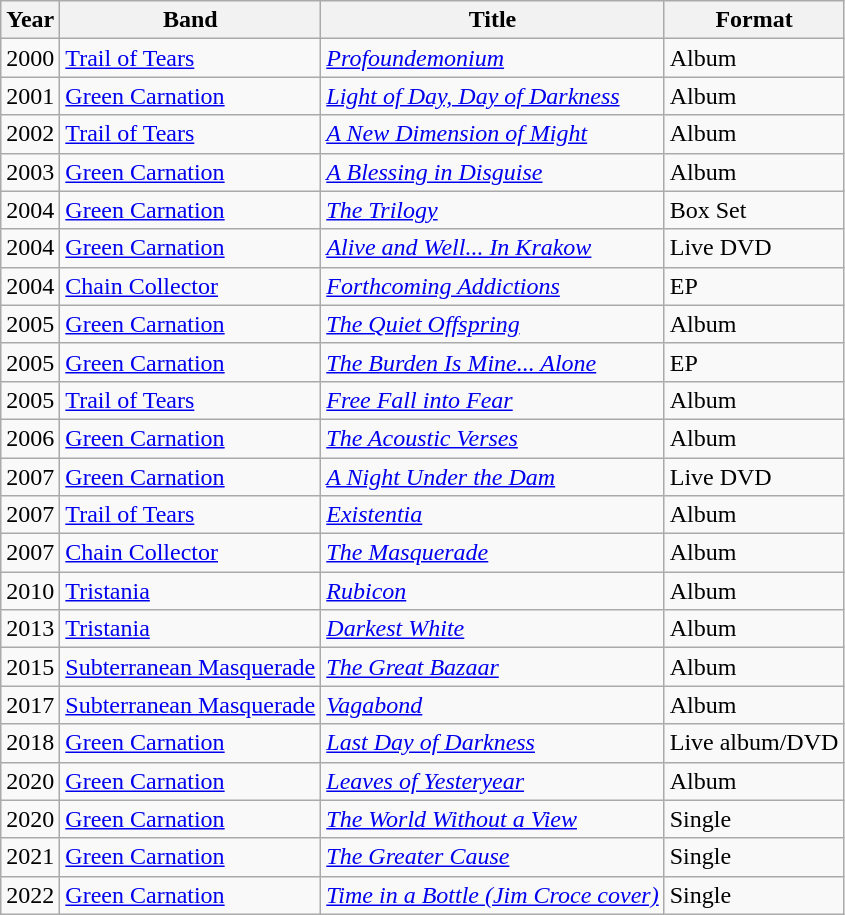<table class="wikitable">
<tr>
<th>Year</th>
<th>Band</th>
<th>Title</th>
<th>Format</th>
</tr>
<tr>
<td>2000</td>
<td><a href='#'>Trail of Tears</a></td>
<td><em><a href='#'>Profoundemonium</a></em></td>
<td>Album</td>
</tr>
<tr>
<td>2001</td>
<td><a href='#'>Green Carnation</a></td>
<td><em><a href='#'>Light of Day, Day of Darkness</a></em></td>
<td>Album</td>
</tr>
<tr>
<td>2002</td>
<td><a href='#'>Trail of Tears</a></td>
<td><em><a href='#'>A New Dimension of Might</a></em></td>
<td>Album</td>
</tr>
<tr>
<td>2003</td>
<td><a href='#'>Green Carnation</a></td>
<td><em><a href='#'>A Blessing in Disguise</a></em></td>
<td>Album</td>
</tr>
<tr>
<td>2004</td>
<td><a href='#'>Green Carnation</a></td>
<td><em><a href='#'>The Trilogy</a></em></td>
<td>Box Set</td>
</tr>
<tr>
<td>2004</td>
<td><a href='#'>Green Carnation</a></td>
<td><em><a href='#'>Alive and Well... In Krakow</a></em></td>
<td>Live DVD</td>
</tr>
<tr>
<td>2004</td>
<td><a href='#'>Chain Collector</a></td>
<td><em><a href='#'>Forthcoming Addictions</a></em></td>
<td>EP</td>
</tr>
<tr>
<td>2005</td>
<td><a href='#'>Green Carnation</a></td>
<td><em><a href='#'>The Quiet Offspring</a></em></td>
<td>Album</td>
</tr>
<tr>
<td>2005</td>
<td><a href='#'>Green Carnation</a></td>
<td><em><a href='#'>The Burden Is Mine... Alone</a></em></td>
<td>EP</td>
</tr>
<tr>
<td>2005</td>
<td><a href='#'>Trail of Tears</a></td>
<td><em><a href='#'>Free Fall into Fear</a></em></td>
<td>Album</td>
</tr>
<tr>
<td>2006</td>
<td><a href='#'>Green Carnation</a></td>
<td><em><a href='#'>The Acoustic Verses</a></em></td>
<td>Album</td>
</tr>
<tr>
<td>2007</td>
<td><a href='#'>Green Carnation</a></td>
<td><em><a href='#'>A Night Under the Dam</a></em></td>
<td>Live DVD</td>
</tr>
<tr>
<td>2007</td>
<td><a href='#'>Trail of Tears</a></td>
<td><em><a href='#'>Existentia</a></em></td>
<td>Album</td>
</tr>
<tr>
<td>2007</td>
<td><a href='#'>Chain Collector</a></td>
<td><em><a href='#'>The Masquerade</a></em></td>
<td>Album</td>
</tr>
<tr>
<td>2010</td>
<td><a href='#'>Tristania</a></td>
<td><em><a href='#'>Rubicon</a>  </em></td>
<td>Album</td>
</tr>
<tr>
<td>2013</td>
<td><a href='#'>Tristania</a></td>
<td><em><a href='#'>Darkest White</a></em></td>
<td>Album</td>
</tr>
<tr>
<td>2015</td>
<td><a href='#'>Subterranean Masquerade</a></td>
<td><em><a href='#'>The Great Bazaar</a></em></td>
<td>Album</td>
</tr>
<tr>
<td>2017</td>
<td><a href='#'>Subterranean Masquerade</a></td>
<td><em><a href='#'>Vagabond</a></em></td>
<td>Album</td>
</tr>
<tr>
<td>2018</td>
<td><a href='#'>Green Carnation</a></td>
<td><em><a href='#'>Last Day of Darkness</a></em></td>
<td>Live album/DVD</td>
</tr>
<tr>
<td>2020</td>
<td><a href='#'>Green Carnation</a></td>
<td><em><a href='#'>Leaves of Yesteryear</a></em></td>
<td>Album</td>
</tr>
<tr>
<td>2020</td>
<td><a href='#'>Green Carnation</a></td>
<td><em><a href='#'>The World Without a View</a></em></td>
<td>Single</td>
</tr>
<tr>
<td>2021</td>
<td><a href='#'>Green Carnation</a></td>
<td><em><a href='#'>The Greater Cause</a></em></td>
<td>Single</td>
</tr>
<tr>
<td>2022</td>
<td><a href='#'>Green Carnation</a></td>
<td><em><a href='#'>Time in a Bottle (Jim Croce cover)</a></em></td>
<td>Single</td>
</tr>
</table>
